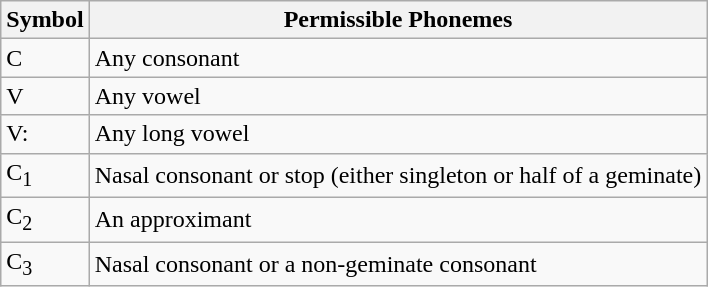<table class="wikitable">
<tr>
<th>Symbol</th>
<th>Permissible Phonemes</th>
</tr>
<tr>
<td>C</td>
<td>Any consonant</td>
</tr>
<tr>
<td>V</td>
<td>Any vowel</td>
</tr>
<tr>
<td>V:</td>
<td>Any long vowel</td>
</tr>
<tr>
<td>C<sub>1</sub></td>
<td>Nasal consonant or stop (either singleton or half of a geminate)</td>
</tr>
<tr>
<td>C<sub>2</sub></td>
<td>An approximant</td>
</tr>
<tr>
<td>C<sub>3</sub></td>
<td>Nasal consonant or a non-geminate consonant</td>
</tr>
</table>
